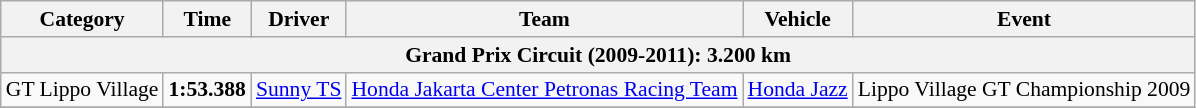<table class=wikitable style="font-size:90%", style="text-align:center;">
<tr>
<th>Category</th>
<th>Time</th>
<th>Driver</th>
<th>Team</th>
<th>Vehicle</th>
<th>Event</th>
</tr>
<tr>
<th colspan=6>Grand Prix Circuit (2009-2011): 3.200 km</th>
</tr>
<tr>
<td>GT Lippo Village</td>
<td><strong>1:53.388</strong></td>
<td><a href='#'>Sunny TS</a></td>
<td><a href='#'>Honda Jakarta Center Petronas Racing Team</a></td>
<td><a href='#'>Honda Jazz</a></td>
<td>Lippo Village GT Championship 2009</td>
</tr>
<tr>
</tr>
</table>
